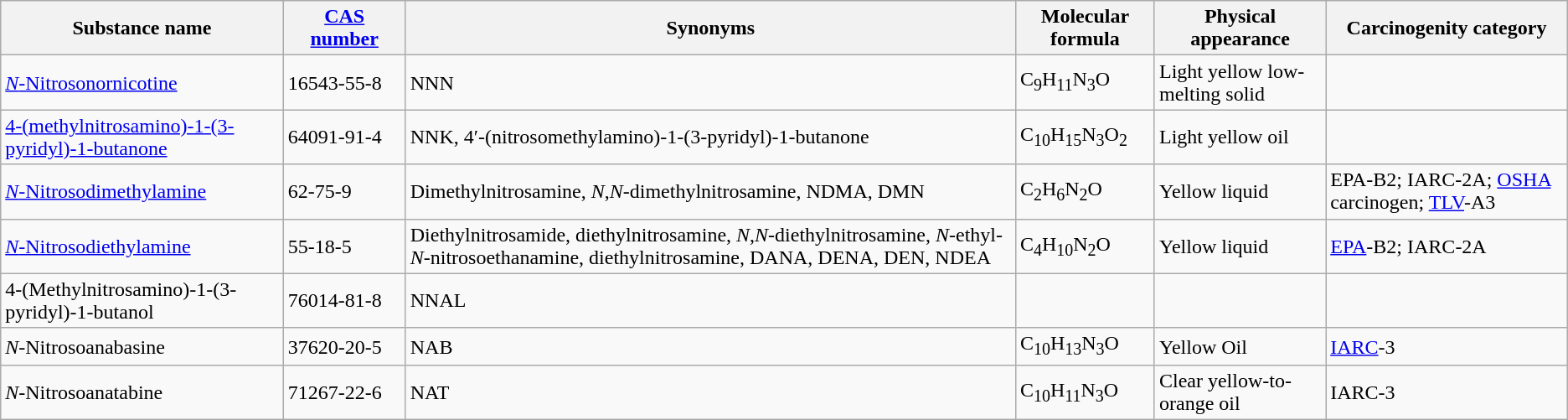<table class="wikitable sortable" border="1">
<tr>
<th>Substance name</th>
<th width="90"><a href='#'>CAS number</a></th>
<th>Synonyms</th>
<th>Molecular formula</th>
<th>Physical appearance</th>
<th>Carcinogenity category</th>
</tr>
<tr>
<td><a href='#'><em>N</em>-Nitrosonornicotine</a></td>
<td>16543-55-8</td>
<td>NNN</td>
<td>C<sub>9</sub>H<sub>11</sub>N<sub>3</sub>O</td>
<td>Light yellow low-melting solid</td>
<td></td>
</tr>
<tr>
<td><a href='#'>4-(methylnitrosamino)-1-(3-pyridyl)-1-butanone</a></td>
<td>64091-91-4</td>
<td>NNK, 4′-(nitrosomethylamino)-1-(3-pyridyl)-1-butanone</td>
<td>C<sub>10</sub>H<sub>15</sub>N<sub>3</sub>O<sub>2</sub></td>
<td>Light yellow oil</td>
<td></td>
</tr>
<tr>
<td><a href='#'><em>N</em>-Nitrosodimethylamine</a></td>
<td>62-75-9</td>
<td>Dimethylnitrosamine, <em>N</em>,<em>N</em>-dimethylnitrosamine, NDMA, DMN</td>
<td>C<sub>2</sub>H<sub>6</sub>N<sub>2</sub>O</td>
<td>Yellow liquid</td>
<td>EPA-B2; IARC-2A; <a href='#'>OSHA</a> carcinogen; <a href='#'>TLV</a>-A3</td>
</tr>
<tr>
<td><a href='#'><em>N</em>-Nitrosodiethylamine</a></td>
<td>55-18-5</td>
<td>Diethylnitrosamide, diethylnitrosamine, <em>N</em>,<em>N</em>-diethylnitrosamine, <em>N</em>-ethyl-<em>N</em>-nitrosoethanamine, diethylnitrosamine, DANA, DENA, DEN, NDEA</td>
<td>C<sub>4</sub>H<sub>10</sub>N<sub>2</sub>O</td>
<td>Yellow liquid</td>
<td><a href='#'>EPA</a>-B2; IARC-2A</td>
</tr>
<tr>
<td>4-(Methylnitrosamino)-1-(3-pyridyl)-1-butanol</td>
<td>76014-81-8</td>
<td>NNAL</td>
<td></td>
<td></td>
<td></td>
</tr>
<tr>
<td><em>N</em>-Nitrosoanabasine</td>
<td>37620-20-5</td>
<td>NAB</td>
<td>C<sub>10</sub>H<sub>13</sub>N<sub>3</sub>O</td>
<td>Yellow Oil</td>
<td><a href='#'>IARC</a>-3</td>
</tr>
<tr>
<td><em>N</em>-Nitrosoanatabine</td>
<td>71267-22-6</td>
<td>NAT</td>
<td>C<sub>10</sub>H<sub>11</sub>N<sub>3</sub>O</td>
<td>Clear yellow-to-orange oil</td>
<td>IARC-3</td>
</tr>
</table>
